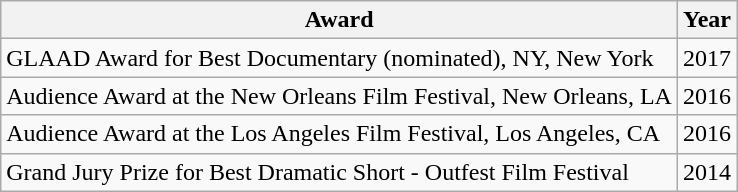<table class="wikitable">
<tr>
<th>Award</th>
<th>Year</th>
</tr>
<tr>
<td>GLAAD Award for Best Documentary (nominated), NY, New York</td>
<td>2017</td>
</tr>
<tr>
<td>Audience Award at the New Orleans Film Festival, New Orleans, LA</td>
<td>2016</td>
</tr>
<tr>
<td>Audience Award at the Los Angeles Film Festival, Los Angeles, CA</td>
<td>2016</td>
</tr>
<tr>
<td>Grand Jury Prize for Best Dramatic Short - Outfest Film Festival</td>
<td>2014</td>
</tr>
</table>
